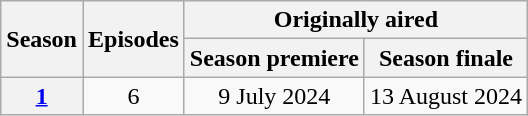<table class="wikitable sortable" style="text-align:center;">
<tr>
<th rowspan="2">Season</th>
<th rowspan="2">Episodes</th>
<th colspan="2">Originally aired</th>
</tr>
<tr>
<th>Season premiere</th>
<th>Season finale</th>
</tr>
<tr>
<th><a href='#'>1</a></th>
<td>6</td>
<td>9 July 2024</td>
<td>13 August 2024</td>
</tr>
</table>
